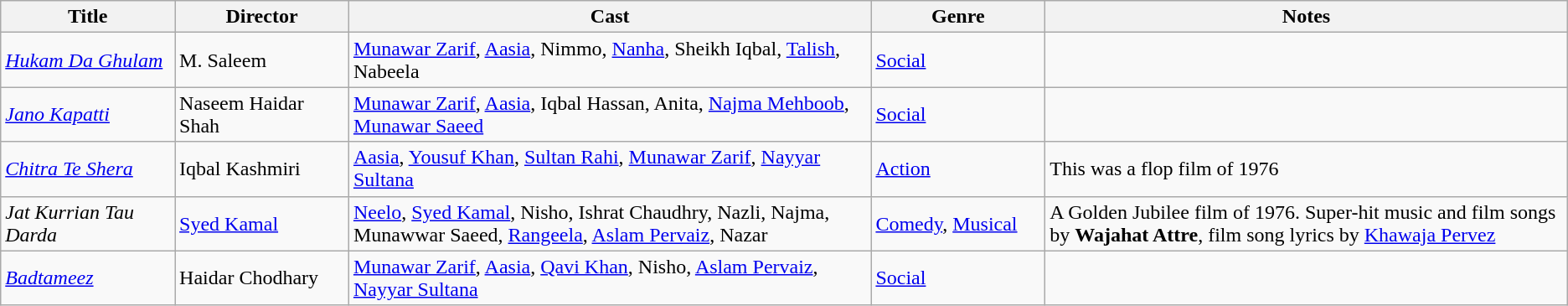<table class="wikitable">
<tr>
<th width=10%>Title</th>
<th width=10%>Director</th>
<th width=30%>Cast</th>
<th width=10%>Genre</th>
<th width=30%>Notes</th>
</tr>
<tr>
<td><em><a href='#'>Hukam Da Ghulam</a></em></td>
<td>M. Saleem</td>
<td><a href='#'>Munawar Zarif</a>, <a href='#'>Aasia</a>, Nimmo, <a href='#'>Nanha</a>, Sheikh Iqbal, <a href='#'>Talish</a>, Nabeela</td>
<td><a href='#'>Social</a></td>
<td></td>
</tr>
<tr>
<td><em><a href='#'>Jano Kapatti</a></em></td>
<td>Naseem Haidar Shah</td>
<td><a href='#'>Munawar Zarif</a>, <a href='#'>Aasia</a>, Iqbal Hassan, Anita, <a href='#'>Najma Mehboob</a>, <a href='#'>Munawar Saeed</a></td>
<td><a href='#'>Social</a></td>
<td></td>
</tr>
<tr>
<td><em><a href='#'>Chitra Te Shera</a></em></td>
<td>Iqbal Kashmiri</td>
<td><a href='#'>Aasia</a>, <a href='#'>Yousuf Khan</a>, <a href='#'>Sultan Rahi</a>, <a href='#'>Munawar Zarif</a>, <a href='#'>Nayyar Sultana</a></td>
<td><a href='#'>Action</a></td>
<td>This was a flop film of 1976</td>
</tr>
<tr>
<td><em>Jat Kurrian Tau Darda</em></td>
<td><a href='#'>Syed Kamal</a></td>
<td><a href='#'>Neelo</a>, <a href='#'>Syed Kamal</a>, Nisho, Ishrat Chaudhry, Nazli, Najma, Munawwar Saeed, <a href='#'>Rangeela</a>, <a href='#'>Aslam Pervaiz</a>, Nazar</td>
<td><a href='#'>Comedy</a>, <a href='#'>Musical</a></td>
<td>A Golden Jubilee film of 1976. Super-hit music and film songs by <strong>Wajahat Attre</strong>, film song lyrics by <a href='#'>Khawaja Pervez</a></td>
</tr>
<tr>
<td><em><a href='#'>Badtameez</a></em></td>
<td>Haidar Chodhary</td>
<td><a href='#'>Munawar Zarif</a>, <a href='#'>Aasia</a>, <a href='#'>Qavi Khan</a>, Nisho, <a href='#'>Aslam Pervaiz</a>, <a href='#'>Nayyar Sultana</a></td>
<td><a href='#'>Social</a></td>
<td></td>
</tr>
</table>
